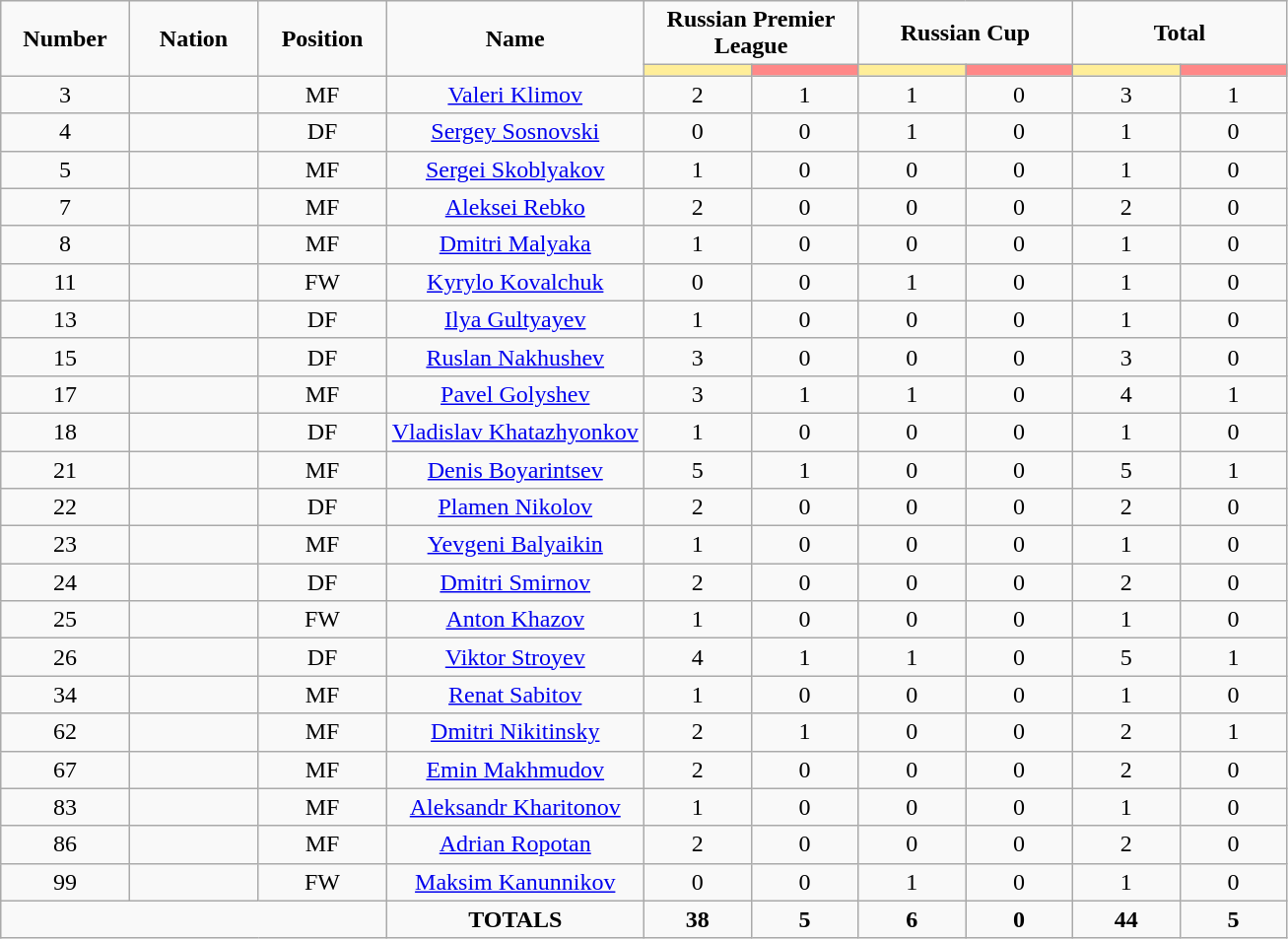<table class="wikitable" style="font-size: 100%; text-align: center;">
<tr>
<td rowspan="2" width="10%" align="center"><strong>Number</strong></td>
<td rowspan="2" width="10%" align="center"><strong>Nation</strong></td>
<td rowspan="2" width="10%" align="center"><strong>Position</strong></td>
<td rowspan="2" width="20%" align="center"><strong>Name</strong></td>
<td colspan="2" align="center"><strong>Russian Premier League</strong></td>
<td colspan="2" align="center"><strong>Russian Cup</strong></td>
<td colspan="2" align="center"><strong>Total</strong></td>
</tr>
<tr>
<th width=60 style="background: #FFEE99"></th>
<th width=60 style="background: #FF8888"></th>
<th width=60 style="background: #FFEE99"></th>
<th width=60 style="background: #FF8888"></th>
<th width=60 style="background: #FFEE99"></th>
<th width=60 style="background: #FF8888"></th>
</tr>
<tr>
<td>3</td>
<td></td>
<td>MF</td>
<td><a href='#'>Valeri Klimov</a></td>
<td>2</td>
<td>1</td>
<td>1</td>
<td>0</td>
<td>3</td>
<td>1</td>
</tr>
<tr>
<td>4</td>
<td></td>
<td>DF</td>
<td><a href='#'>Sergey Sosnovski</a></td>
<td>0</td>
<td>0</td>
<td>1</td>
<td>0</td>
<td>1</td>
<td>0</td>
</tr>
<tr>
<td>5</td>
<td></td>
<td>MF</td>
<td><a href='#'>Sergei Skoblyakov</a></td>
<td>1</td>
<td>0</td>
<td>0</td>
<td>0</td>
<td>1</td>
<td>0</td>
</tr>
<tr>
<td>7</td>
<td></td>
<td>MF</td>
<td><a href='#'>Aleksei Rebko</a></td>
<td>2</td>
<td>0</td>
<td>0</td>
<td>0</td>
<td>2</td>
<td>0</td>
</tr>
<tr>
<td>8</td>
<td></td>
<td>MF</td>
<td><a href='#'>Dmitri Malyaka</a></td>
<td>1</td>
<td>0</td>
<td>0</td>
<td>0</td>
<td>1</td>
<td>0</td>
</tr>
<tr>
<td>11</td>
<td></td>
<td>FW</td>
<td><a href='#'>Kyrylo Kovalchuk</a></td>
<td>0</td>
<td>0</td>
<td>1</td>
<td>0</td>
<td>1</td>
<td>0</td>
</tr>
<tr>
<td>13</td>
<td></td>
<td>DF</td>
<td><a href='#'>Ilya Gultyayev</a></td>
<td>1</td>
<td>0</td>
<td>0</td>
<td>0</td>
<td>1</td>
<td>0</td>
</tr>
<tr>
<td>15</td>
<td></td>
<td>DF</td>
<td><a href='#'>Ruslan Nakhushev</a></td>
<td>3</td>
<td>0</td>
<td>0</td>
<td>0</td>
<td>3</td>
<td>0</td>
</tr>
<tr>
<td>17</td>
<td></td>
<td>MF</td>
<td><a href='#'>Pavel Golyshev</a></td>
<td>3</td>
<td>1</td>
<td>1</td>
<td>0</td>
<td>4</td>
<td>1</td>
</tr>
<tr>
<td>18</td>
<td></td>
<td>DF</td>
<td><a href='#'>Vladislav Khatazhyonkov</a></td>
<td>1</td>
<td>0</td>
<td>0</td>
<td>0</td>
<td>1</td>
<td>0</td>
</tr>
<tr>
<td>21</td>
<td></td>
<td>MF</td>
<td><a href='#'>Denis Boyarintsev</a></td>
<td>5</td>
<td>1</td>
<td>0</td>
<td>0</td>
<td>5</td>
<td>1</td>
</tr>
<tr>
<td>22</td>
<td></td>
<td>DF</td>
<td><a href='#'>Plamen Nikolov</a></td>
<td>2</td>
<td>0</td>
<td>0</td>
<td>0</td>
<td>2</td>
<td>0</td>
</tr>
<tr>
<td>23</td>
<td></td>
<td>MF</td>
<td><a href='#'>Yevgeni Balyaikin</a></td>
<td>1</td>
<td>0</td>
<td>0</td>
<td>0</td>
<td>1</td>
<td>0</td>
</tr>
<tr>
<td>24</td>
<td></td>
<td>DF</td>
<td><a href='#'>Dmitri Smirnov</a></td>
<td>2</td>
<td>0</td>
<td>0</td>
<td>0</td>
<td>2</td>
<td>0</td>
</tr>
<tr>
<td>25</td>
<td></td>
<td>FW</td>
<td><a href='#'>Anton Khazov</a></td>
<td>1</td>
<td>0</td>
<td>0</td>
<td>0</td>
<td>1</td>
<td>0</td>
</tr>
<tr>
<td>26</td>
<td></td>
<td>DF</td>
<td><a href='#'>Viktor Stroyev</a></td>
<td>4</td>
<td>1</td>
<td>1</td>
<td>0</td>
<td>5</td>
<td>1</td>
</tr>
<tr>
<td>34</td>
<td></td>
<td>MF</td>
<td><a href='#'>Renat Sabitov</a></td>
<td>1</td>
<td>0</td>
<td>0</td>
<td>0</td>
<td>1</td>
<td>0</td>
</tr>
<tr>
<td>62</td>
<td></td>
<td>MF</td>
<td><a href='#'>Dmitri Nikitinsky</a></td>
<td>2</td>
<td>1</td>
<td>0</td>
<td>0</td>
<td>2</td>
<td>1</td>
</tr>
<tr>
<td>67</td>
<td></td>
<td>MF</td>
<td><a href='#'>Emin Makhmudov</a></td>
<td>2</td>
<td>0</td>
<td>0</td>
<td>0</td>
<td>2</td>
<td>0</td>
</tr>
<tr>
<td>83</td>
<td></td>
<td>MF</td>
<td><a href='#'>Aleksandr Kharitonov</a></td>
<td>1</td>
<td>0</td>
<td>0</td>
<td>0</td>
<td>1</td>
<td>0</td>
</tr>
<tr>
<td>86</td>
<td></td>
<td>MF</td>
<td><a href='#'>Adrian Ropotan</a></td>
<td>2</td>
<td>0</td>
<td>0</td>
<td>0</td>
<td>2</td>
<td>0</td>
</tr>
<tr>
<td>99</td>
<td></td>
<td>FW</td>
<td><a href='#'>Maksim Kanunnikov</a></td>
<td>0</td>
<td>0</td>
<td>1</td>
<td>0</td>
<td>1</td>
<td>0</td>
</tr>
<tr>
<td colspan="3"></td>
<td><strong>TOTALS</strong></td>
<td><strong>38</strong></td>
<td><strong>5</strong></td>
<td><strong>6</strong></td>
<td><strong>0</strong></td>
<td><strong>44</strong></td>
<td><strong>5</strong></td>
</tr>
</table>
